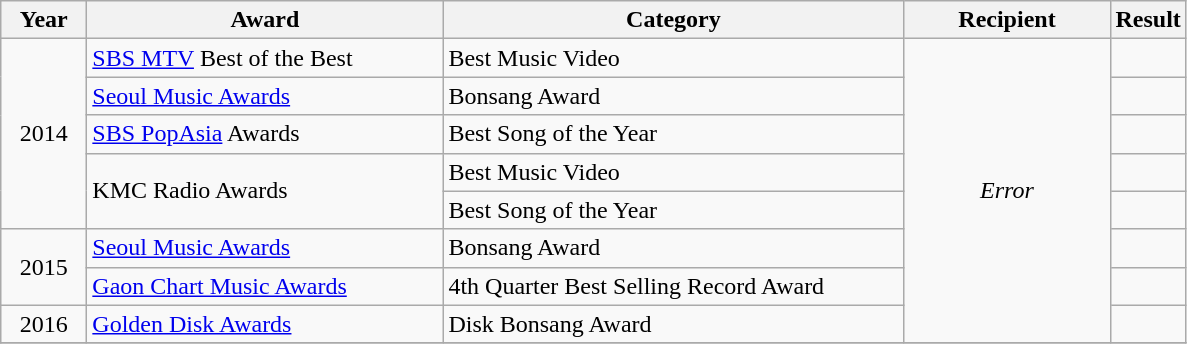<table class="wikitable">
<tr>
<th style="width:50px;">Year</th>
<th style="width:230px;">Award</th>
<th style="width:300px;">Category</th>
<th style="width:130px;">Recipient</th>
<th>Result</th>
</tr>
<tr>
<td align="center" rowspan="5">2014</td>
<td><a href='#'>SBS MTV</a> Best of the Best</td>
<td>Best Music Video</td>
<td align="center" rowspan="8"><em>Error</em></td>
<td></td>
</tr>
<tr>
<td><a href='#'>Seoul Music Awards</a></td>
<td>Bonsang Award</td>
<td></td>
</tr>
<tr>
<td><a href='#'>SBS PopAsia</a> Awards</td>
<td>Best Song of the Year</td>
<td></td>
</tr>
<tr>
<td rowspan="2">KMC Radio Awards</td>
<td>Best Music Video</td>
<td></td>
</tr>
<tr>
<td>Best Song of the Year</td>
<td></td>
</tr>
<tr>
<td align="center" rowspan="2">2015</td>
<td><a href='#'>Seoul Music Awards</a></td>
<td>Bonsang Award</td>
<td></td>
</tr>
<tr>
<td><a href='#'>Gaon Chart Music Awards</a></td>
<td>4th Quarter Best Selling Record Award</td>
<td></td>
</tr>
<tr>
<td align="center">2016</td>
<td><a href='#'>Golden Disk Awards</a></td>
<td>Disk Bonsang Award</td>
<td></td>
</tr>
<tr>
</tr>
</table>
